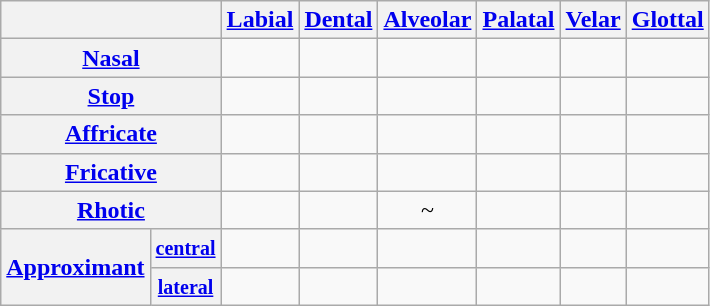<table class="wikitable" style="text-align: center;">
<tr>
<th colspan="2"></th>
<th><a href='#'>Labial</a></th>
<th><a href='#'>Dental</a></th>
<th><a href='#'>Alveolar</a></th>
<th><a href='#'>Palatal</a></th>
<th><a href='#'>Velar</a></th>
<th><a href='#'>Glottal</a></th>
</tr>
<tr>
<th colspan="2"><a href='#'>Nasal</a></th>
<td></td>
<td></td>
<td></td>
<td></td>
<td></td>
<td></td>
</tr>
<tr>
<th colspan="2"><a href='#'>Stop</a></th>
<td> </td>
<td></td>
<td> </td>
<td></td>
<td> </td>
<td></td>
</tr>
<tr>
<th colspan="2"><a href='#'>Affricate</a></th>
<td></td>
<td></td>
<td></td>
<td> </td>
<td></td>
<td></td>
</tr>
<tr>
<th colspan="2"><a href='#'>Fricative</a></th>
<td> </td>
<td> </td>
<td> </td>
<td></td>
<td></td>
<td></td>
</tr>
<tr>
<th colspan="2"><a href='#'>Rhotic</a></th>
<td></td>
<td></td>
<td> ~ </td>
<td></td>
<td></td>
<td></td>
</tr>
<tr>
<th rowspan="2"><a href='#'>Approximant</a></th>
<th><small><a href='#'>central</a></small></th>
<td></td>
<td></td>
<td></td>
<td></td>
<td> </td>
<td></td>
</tr>
<tr>
<th><small><a href='#'>lateral</a></small></th>
<td></td>
<td></td>
<td></td>
<td></td>
<td></td>
<td></td>
</tr>
</table>
